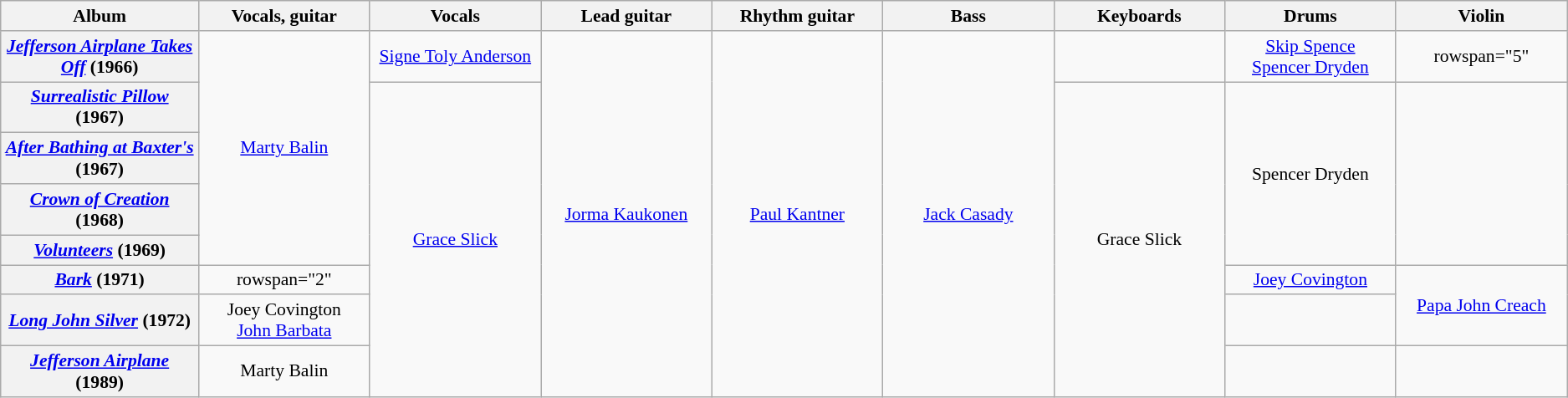<table class="wikitable plainrowheaders" style="text-align:center; font-size:90%;">
<tr>
<th scope="col">Album</th>
<th scope="col" style="width:9em;">Vocals, guitar</th>
<th scope="col" style="width:9em;">Vocals</th>
<th scope="col" style="width:9em;">Lead guitar</th>
<th scope="col" style="width:9em;">Rhythm guitar</th>
<th scope="col" style="width:9em;">Bass</th>
<th scope="col" style="width:9em;">Keyboards</th>
<th scope="col" style="width:9em;">Drums</th>
<th scope="col" style="width:9em;">Violin</th>
</tr>
<tr>
<th scope="row"><em><a href='#'>Jefferson Airplane Takes Off</a></em> (1966)</th>
<td rowspan="5"><a href='#'>Marty Balin</a></td>
<td><a href='#'>Signe Toly Anderson</a></td>
<td rowspan="8"><a href='#'>Jorma Kaukonen</a></td>
<td rowspan="8"><a href='#'>Paul Kantner</a></td>
<td rowspan="8"><a href='#'>Jack Casady</a></td>
<td></td>
<td><a href='#'>Skip Spence</a><br><a href='#'>Spencer Dryden</a></td>
<td>rowspan="5" </td>
</tr>
<tr>
<th scope="row"><em><a href='#'>Surrealistic Pillow</a></em> (1967)</th>
<td rowspan="7"><a href='#'>Grace Slick</a></td>
<td rowspan="7">Grace Slick</td>
<td rowspan="4">Spencer Dryden</td>
</tr>
<tr>
<th scope="row"><em><a href='#'>After Bathing at Baxter's</a></em> (1967)</th>
</tr>
<tr>
<th scope="row"><em><a href='#'>Crown of Creation</a></em> (1968)</th>
</tr>
<tr>
<th scope="row"><em><a href='#'>Volunteers</a></em> (1969)</th>
</tr>
<tr>
<th scope="row"><em><a href='#'>Bark</a></em> (1971)</th>
<td>rowspan="2" </td>
<td><a href='#'>Joey Covington</a></td>
<td rowspan="2"><a href='#'>Papa John Creach</a></td>
</tr>
<tr>
<th scope="row"><em><a href='#'>Long John Silver</a></em> (1972)</th>
<td>Joey Covington<br><a href='#'>John Barbata</a></td>
</tr>
<tr>
<th scope="row"><em><a href='#'>Jefferson Airplane</a></em> (1989)</th>
<td>Marty Balin</td>
<td></td>
<td></td>
</tr>
</table>
